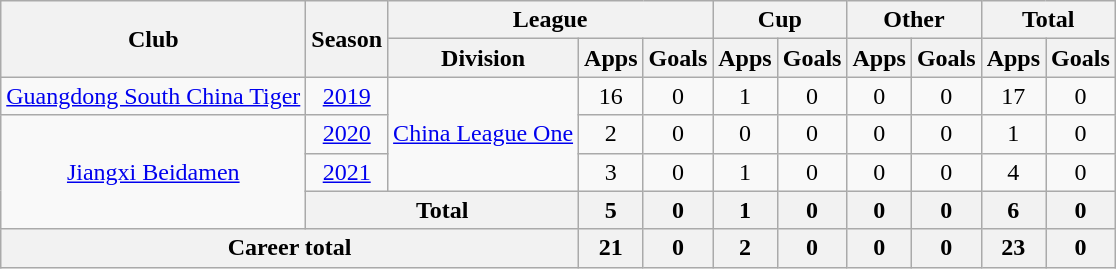<table class="wikitable" style="text-align: center">
<tr>
<th rowspan="2">Club</th>
<th rowspan="2">Season</th>
<th colspan="3">League</th>
<th colspan="2">Cup</th>
<th colspan="2">Other</th>
<th colspan="2">Total</th>
</tr>
<tr>
<th>Division</th>
<th>Apps</th>
<th>Goals</th>
<th>Apps</th>
<th>Goals</th>
<th>Apps</th>
<th>Goals</th>
<th>Apps</th>
<th>Goals</th>
</tr>
<tr>
<td><a href='#'>Guangdong South China Tiger</a></td>
<td><a href='#'>2019</a></td>
<td rowspan="3"><a href='#'>China League One</a></td>
<td>16</td>
<td>0</td>
<td>1</td>
<td>0</td>
<td>0</td>
<td>0</td>
<td>17</td>
<td>0</td>
</tr>
<tr>
<td rowspan="3"><a href='#'>Jiangxi Beidamen</a></td>
<td><a href='#'>2020</a></td>
<td>2</td>
<td>0</td>
<td>0</td>
<td>0</td>
<td>0</td>
<td>0</td>
<td>1</td>
<td>0</td>
</tr>
<tr>
<td><a href='#'>2021</a></td>
<td>3</td>
<td>0</td>
<td>1</td>
<td>0</td>
<td>0</td>
<td>0</td>
<td>4</td>
<td>0</td>
</tr>
<tr>
<th colspan=2>Total</th>
<th>5</th>
<th>0</th>
<th>1</th>
<th>0</th>
<th>0</th>
<th>0</th>
<th>6</th>
<th>0</th>
</tr>
<tr>
<th colspan=3>Career total</th>
<th>21</th>
<th>0</th>
<th>2</th>
<th>0</th>
<th>0</th>
<th>0</th>
<th>23</th>
<th>0</th>
</tr>
</table>
